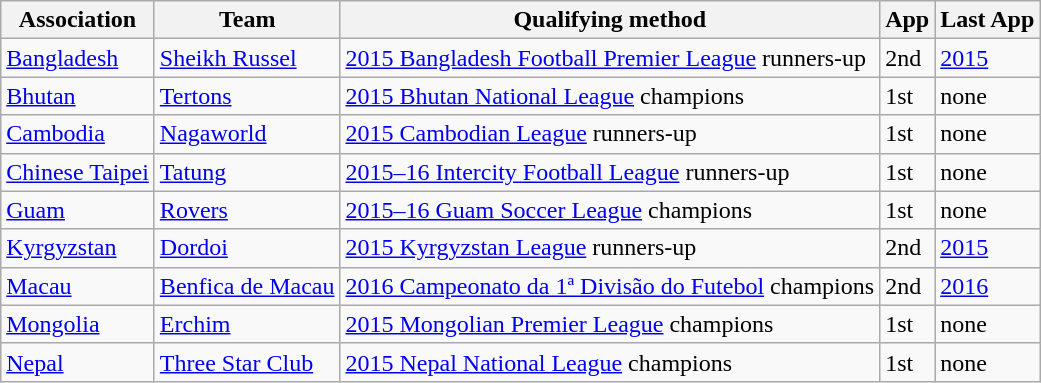<table class="wikitable">
<tr>
<th>Association</th>
<th>Team</th>
<th>Qualifying method</th>
<th>App</th>
<th>Last App</th>
</tr>
<tr>
<td> <a href='#'>Bangladesh</a></td>
<td><a href='#'>Sheikh Russel</a></td>
<td><a href='#'>2015 Bangladesh Football Premier League</a> runners-up</td>
<td>2nd</td>
<td><a href='#'>2015</a></td>
</tr>
<tr>
<td> <a href='#'>Bhutan</a></td>
<td><a href='#'>Tertons</a></td>
<td><a href='#'>2015 Bhutan National League</a> champions</td>
<td>1st</td>
<td>none</td>
</tr>
<tr>
<td> <a href='#'>Cambodia</a></td>
<td><a href='#'>Nagaworld</a></td>
<td><a href='#'>2015 Cambodian League</a> runners-up</td>
<td>1st</td>
<td>none</td>
</tr>
<tr>
<td> <a href='#'>Chinese Taipei</a></td>
<td><a href='#'>Tatung</a></td>
<td><a href='#'>2015–16 Intercity Football League</a> runners-up</td>
<td>1st</td>
<td>none</td>
</tr>
<tr>
<td> <a href='#'>Guam</a></td>
<td><a href='#'>Rovers</a></td>
<td><a href='#'>2015–16 Guam Soccer League</a> champions</td>
<td>1st</td>
<td>none</td>
</tr>
<tr>
<td> <a href='#'>Kyrgyzstan</a></td>
<td><a href='#'>Dordoi</a></td>
<td><a href='#'>2015 Kyrgyzstan League</a> runners-up</td>
<td>2nd</td>
<td><a href='#'>2015</a></td>
</tr>
<tr>
<td> <a href='#'>Macau</a></td>
<td><a href='#'>Benfica de Macau</a></td>
<td><a href='#'>2016 Campeonato da 1ª Divisão do Futebol</a> champions</td>
<td>2nd</td>
<td><a href='#'>2016</a></td>
</tr>
<tr>
<td> <a href='#'>Mongolia</a></td>
<td><a href='#'>Erchim</a></td>
<td><a href='#'>2015 Mongolian Premier League</a> champions</td>
<td>1st</td>
<td>none</td>
</tr>
<tr>
<td> <a href='#'>Nepal</a></td>
<td><a href='#'>Three Star Club</a></td>
<td><a href='#'>2015 Nepal National League</a> champions</td>
<td>1st</td>
<td>none</td>
</tr>
</table>
